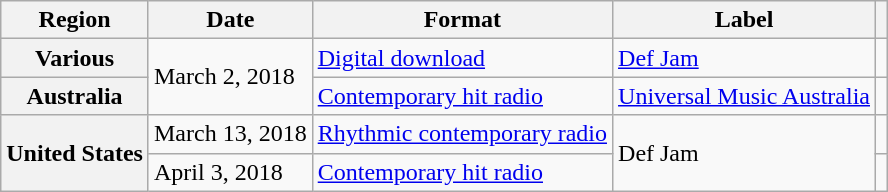<table class="wikitable plainrowheaders">
<tr>
<th scope="col">Region</th>
<th scope="col">Date</th>
<th scope="col">Format</th>
<th scope="col">Label</th>
<th scope="col"></th>
</tr>
<tr>
<th scope="row">Various</th>
<td rowspan="2">March 2, 2018</td>
<td><a href='#'>Digital download</a></td>
<td><a href='#'>Def Jam</a></td>
<td></td>
</tr>
<tr>
<th scope="row">Australia</th>
<td><a href='#'>Contemporary hit radio</a></td>
<td><a href='#'>Universal Music Australia</a></td>
<td></td>
</tr>
<tr>
<th scope="row" rowspan="2">United States</th>
<td>March 13, 2018</td>
<td><a href='#'>Rhythmic contemporary radio</a></td>
<td rowspan="2">Def Jam</td>
<td></td>
</tr>
<tr>
<td>April 3, 2018</td>
<td><a href='#'>Contemporary hit radio</a></td>
<td></td>
</tr>
</table>
